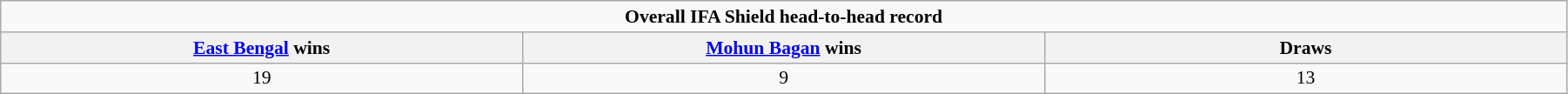<table class="wikitable" style="font-size:90%; width:95%; text-align:center">
<tr>
<td Colspan="3"><strong>Overall IFA Shield head-to-head record</strong></td>
</tr>
<tr>
<th width="33%"><a href='#'>East Bengal</a>  wins</th>
<th width="33%"><a href='#'>Mohun Bagan</a> wins</th>
<th width="33%">Draws</th>
</tr>
<tr>
<td>19</td>
<td>9</td>
<td>13</td>
</tr>
</table>
